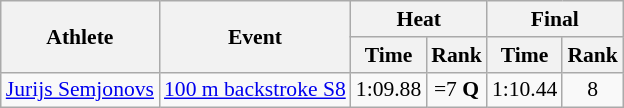<table class="wikitable" style="text-align:center; font-size:90%">
<tr>
<th rowspan=2>Athlete</th>
<th rowspan=2>Event</th>
<th colspan=2>Heat</th>
<th colspan=2>Final</th>
</tr>
<tr>
<th>Time</th>
<th>Rank</th>
<th>Time</th>
<th>Rank</th>
</tr>
<tr>
<td align=left><a href='#'>Jurijs Semjonovs</a></td>
<td align=left><a href='#'>100 m backstroke S8</a></td>
<td>1:09.88</td>
<td>=7 <strong>Q</strong></td>
<td>1:10.44</td>
<td>8</td>
</tr>
</table>
